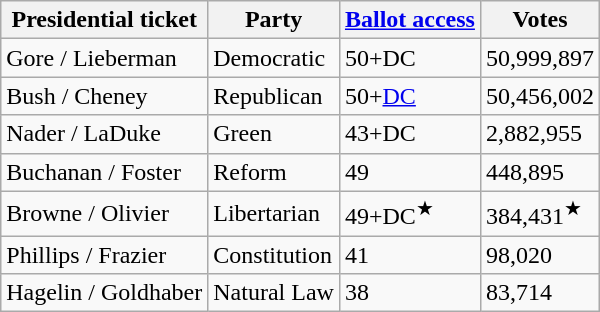<table class="wikitable sortable" style="background:#lightgrey">
<tr>
<th>Presidential ticket</th>
<th>Party</th>
<th><a href='#'>Ballot access</a></th>
<th>Votes</th>
</tr>
<tr>
<td>Gore / Lieberman</td>
<td>Democratic</td>
<td>50+DC</td>
<td>50,999,897</td>
</tr>
<tr>
<td>Bush / Cheney</td>
<td>Republican</td>
<td>50+<a href='#'>DC</a></td>
<td>50,456,002</td>
</tr>
<tr>
<td>Nader / LaDuke</td>
<td>Green</td>
<td>43+DC</td>
<td>2,882,955</td>
</tr>
<tr>
<td>Buchanan / Foster</td>
<td>Reform</td>
<td>49</td>
<td>448,895</td>
</tr>
<tr>
<td>Browne / Olivier</td>
<td>Libertarian</td>
<td>49+DC<sup>★</sup></td>
<td>384,431<sup>★</sup></td>
</tr>
<tr>
<td>Phillips / Frazier</td>
<td>Constitution</td>
<td>41</td>
<td>98,020</td>
</tr>
<tr>
<td>Hagelin / Goldhaber</td>
<td>Natural Law</td>
<td>38</td>
<td>83,714</td>
</tr>
</table>
